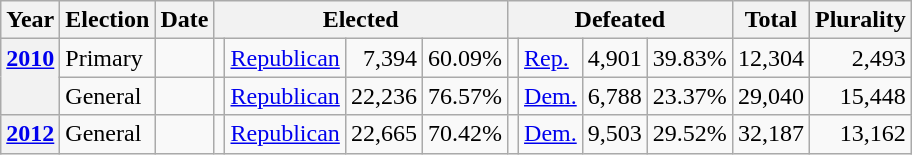<table class=wikitable>
<tr>
<th>Year</th>
<th>Election</th>
<th>Date</th>
<th ! colspan="4">Elected</th>
<th ! colspan="4">Defeated</th>
<th>Total</th>
<th>Plurality</th>
</tr>
<tr>
<th rowspan="2" valign="top"><a href='#'>2010</a></th>
<td valign="top">Primary</td>
<td valign="top"></td>
<td valign="top"></td>
<td valign="top" ><a href='#'>Republican</a></td>
<td valign="top" align="right">7,394</td>
<td valign="top" align="right">60.09%</td>
<td valign="top"></td>
<td valign="top" ><a href='#'>Rep.</a></td>
<td valign="top" align="right">4,901</td>
<td valign="top" align="right">39.83%</td>
<td valign="top" align="right">12,304</td>
<td valign="top" align="right">2,493</td>
</tr>
<tr>
<td valign="top">General</td>
<td valign="top"></td>
<td valign="top"></td>
<td valign="top" ><a href='#'>Republican</a></td>
<td valign="top" align="right">22,236</td>
<td valign="top" align="right">76.57%</td>
<td valign="top"></td>
<td valign="top" ><a href='#'>Dem.</a></td>
<td valign="top" align="right">6,788</td>
<td valign="top" align="right">23.37%</td>
<td valign="top" align="right">29,040</td>
<td valign="top" align="right">15,448</td>
</tr>
<tr>
<th valign="top"><a href='#'>2012</a></th>
<td valign="top">General</td>
<td valign="top"></td>
<td valign="top"></td>
<td valign="top" ><a href='#'>Republican</a></td>
<td valign="top" align="right">22,665</td>
<td valign="top" align="right">70.42%</td>
<td valign="top"></td>
<td valign="top" ><a href='#'>Dem.</a></td>
<td valign="top" align="right">9,503</td>
<td valign="top" align="right">29.52%</td>
<td valign="top" align="right">32,187</td>
<td valign="top" align="right">13,162</td>
</tr>
</table>
